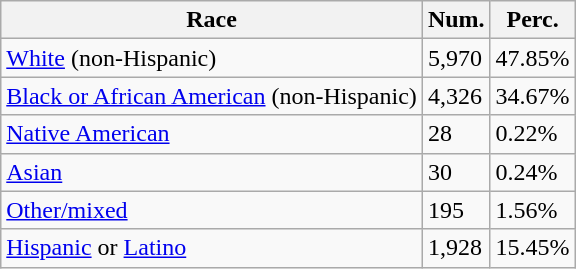<table class="wikitable">
<tr>
<th>Race</th>
<th>Num.</th>
<th>Perc.</th>
</tr>
<tr>
<td><a href='#'>White</a> (non-Hispanic)</td>
<td>5,970</td>
<td>47.85%</td>
</tr>
<tr>
<td><a href='#'>Black or African American</a> (non-Hispanic)</td>
<td>4,326</td>
<td>34.67%</td>
</tr>
<tr>
<td><a href='#'>Native American</a></td>
<td>28</td>
<td>0.22%</td>
</tr>
<tr>
<td><a href='#'>Asian</a></td>
<td>30</td>
<td>0.24%</td>
</tr>
<tr>
<td><a href='#'>Other/mixed</a></td>
<td>195</td>
<td>1.56%</td>
</tr>
<tr>
<td><a href='#'>Hispanic</a> or <a href='#'>Latino</a></td>
<td>1,928</td>
<td>15.45%</td>
</tr>
</table>
